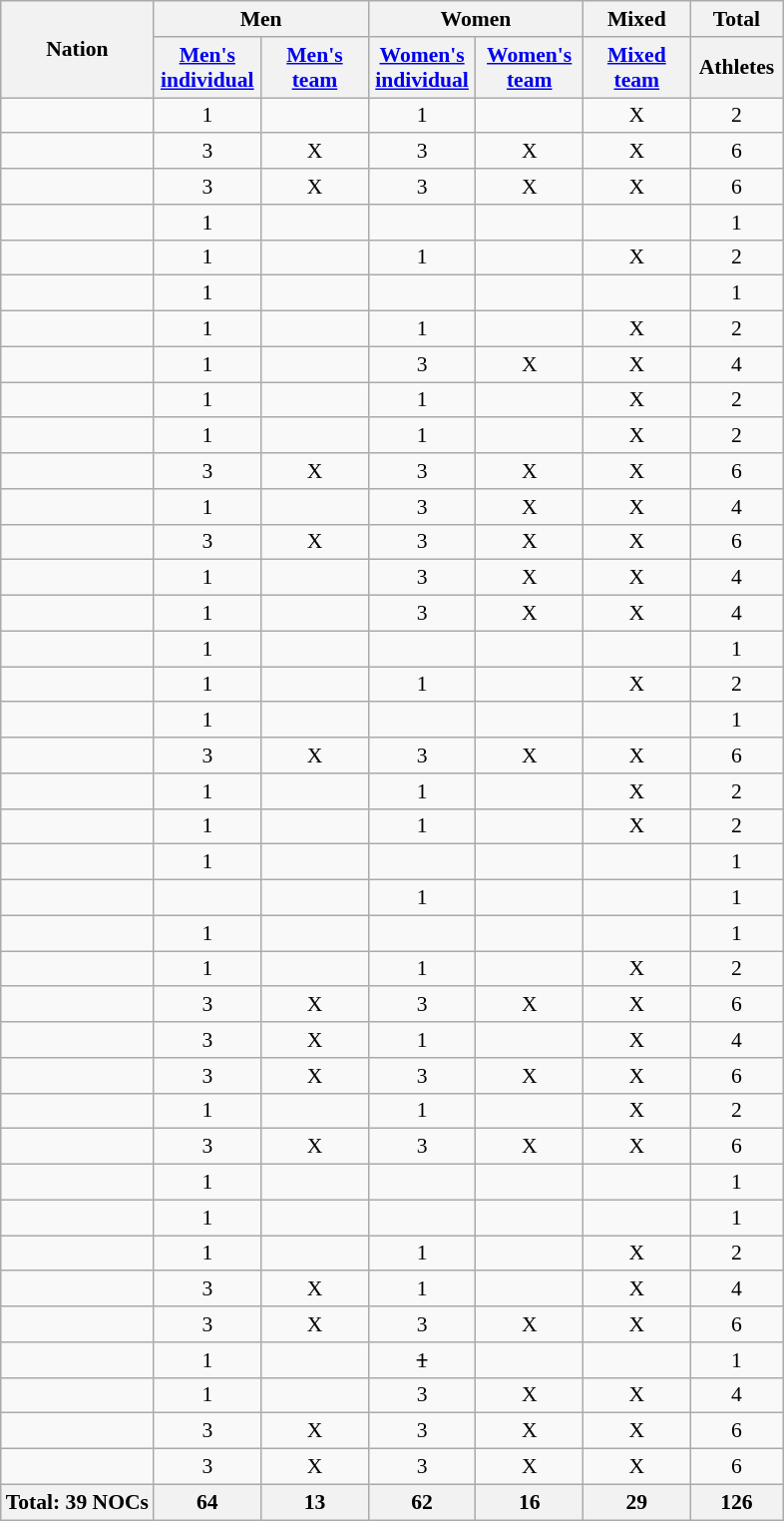<table class="wikitable" style="text-align:center; font-size:90%">
<tr>
<th rowspan="2" align="left">Nation</th>
<th colspan="2">Men</th>
<th colspan="2">Women</th>
<th>Mixed</th>
<th>Total</th>
</tr>
<tr>
<th width=65><a href='#'>Men's<br> individual</a></th>
<th width=65><a href='#'>Men's<br> team</a></th>
<th width=65><a href='#'>Women's<br> individual</a></th>
<th width=65><a href='#'>Women's<br> team</a></th>
<th width=65><a href='#'>Mixed<br> team</a></th>
<th width=55>Athletes</th>
</tr>
<tr>
<td align=left></td>
<td>1</td>
<td></td>
<td>1</td>
<td></td>
<td>X</td>
<td>2</td>
</tr>
<tr>
<td align=left></td>
<td>3</td>
<td>X</td>
<td>3</td>
<td>X</td>
<td>X</td>
<td>6</td>
</tr>
<tr>
<td align=left></td>
<td>3</td>
<td>X</td>
<td>3</td>
<td>X</td>
<td>X</td>
<td>6</td>
</tr>
<tr>
<td align=left></td>
<td>1</td>
<td></td>
<td></td>
<td></td>
<td></td>
<td>1</td>
</tr>
<tr>
<td align=left></td>
<td>1</td>
<td></td>
<td>1</td>
<td></td>
<td>X</td>
<td>2</td>
</tr>
<tr>
<td align=left></td>
<td>1</td>
<td></td>
<td></td>
<td></td>
<td></td>
<td>1</td>
</tr>
<tr>
<td align=left></td>
<td>1</td>
<td></td>
<td>1</td>
<td></td>
<td>X</td>
<td>2</td>
</tr>
<tr>
<td align=left></td>
<td>1</td>
<td></td>
<td>3</td>
<td>X</td>
<td>X</td>
<td>4</td>
</tr>
<tr>
<td align=left></td>
<td>1</td>
<td></td>
<td>1</td>
<td></td>
<td>X</td>
<td>2</td>
</tr>
<tr>
<td align=left></td>
<td>1</td>
<td></td>
<td>1</td>
<td></td>
<td>X</td>
<td>2</td>
</tr>
<tr>
<td align=left></td>
<td>3</td>
<td>X</td>
<td>3</td>
<td>X</td>
<td>X</td>
<td>6</td>
</tr>
<tr>
<td align=left></td>
<td>1</td>
<td></td>
<td>3</td>
<td>X</td>
<td>X</td>
<td>4</td>
</tr>
<tr>
<td align=left></td>
<td>3</td>
<td>X</td>
<td>3</td>
<td>X</td>
<td>X</td>
<td>6</td>
</tr>
<tr>
<td align=left></td>
<td>1</td>
<td></td>
<td>3</td>
<td>X</td>
<td>X</td>
<td>4</td>
</tr>
<tr>
<td align=left></td>
<td>1</td>
<td></td>
<td>3</td>
<td>X</td>
<td>X</td>
<td>4</td>
</tr>
<tr>
<td align=left></td>
<td>1</td>
<td></td>
<td></td>
<td></td>
<td></td>
<td>1</td>
</tr>
<tr>
<td align=left></td>
<td>1</td>
<td></td>
<td>1</td>
<td></td>
<td>X</td>
<td>2</td>
</tr>
<tr>
<td align=left></td>
<td>1</td>
<td></td>
<td></td>
<td></td>
<td></td>
<td>1</td>
</tr>
<tr>
<td align=left></td>
<td>3</td>
<td>X</td>
<td>3</td>
<td>X</td>
<td>X</td>
<td>6</td>
</tr>
<tr>
<td align=left></td>
<td>1</td>
<td></td>
<td>1</td>
<td></td>
<td>X</td>
<td>2</td>
</tr>
<tr>
<td align=left></td>
<td>1</td>
<td></td>
<td>1</td>
<td></td>
<td>X</td>
<td>2</td>
</tr>
<tr>
<td align=left></td>
<td>1</td>
<td></td>
<td></td>
<td></td>
<td></td>
<td>1</td>
</tr>
<tr>
<td align=left></td>
<td></td>
<td></td>
<td>1</td>
<td></td>
<td></td>
<td>1</td>
</tr>
<tr>
<td align=left></td>
<td>1</td>
<td></td>
<td></td>
<td></td>
<td></td>
<td>1</td>
</tr>
<tr>
<td align=left></td>
<td>1</td>
<td></td>
<td>1</td>
<td></td>
<td>X</td>
<td>2</td>
</tr>
<tr>
<td align=left></td>
<td>3</td>
<td>X</td>
<td>3</td>
<td>X</td>
<td>X</td>
<td>6</td>
</tr>
<tr>
<td align=left></td>
<td>3</td>
<td>X</td>
<td>1</td>
<td></td>
<td>X</td>
<td>4</td>
</tr>
<tr>
<td align=left></td>
<td>3</td>
<td>X</td>
<td>3</td>
<td>X</td>
<td>X</td>
<td>6</td>
</tr>
<tr>
<td align=left></td>
<td>1</td>
<td></td>
<td>1</td>
<td></td>
<td>X</td>
<td>2</td>
</tr>
<tr>
<td align=left></td>
<td>3</td>
<td>X</td>
<td>3</td>
<td>X</td>
<td>X</td>
<td>6</td>
</tr>
<tr>
<td align=left></td>
<td>1</td>
<td></td>
<td></td>
<td></td>
<td></td>
<td>1</td>
</tr>
<tr>
<td align=left></td>
<td>1</td>
<td></td>
<td></td>
<td></td>
<td></td>
<td>1</td>
</tr>
<tr>
<td align=left></td>
<td>1</td>
<td></td>
<td>1</td>
<td></td>
<td>X</td>
<td>2</td>
</tr>
<tr>
<td align=left></td>
<td>3</td>
<td>X</td>
<td>1</td>
<td></td>
<td>X</td>
<td>4</td>
</tr>
<tr>
<td align=left></td>
<td>3</td>
<td>X</td>
<td>3</td>
<td>X</td>
<td>X</td>
<td>6</td>
</tr>
<tr>
<td align=left></td>
<td>1</td>
<td></td>
<td><s>1</s></td>
<td></td>
<td></td>
<td>1</td>
</tr>
<tr>
<td align=left></td>
<td>1</td>
<td></td>
<td>3</td>
<td>X</td>
<td>X</td>
<td>4</td>
</tr>
<tr>
<td align=left></td>
<td>3</td>
<td>X</td>
<td>3</td>
<td>X</td>
<td>X</td>
<td>6</td>
</tr>
<tr>
<td align=left></td>
<td>3</td>
<td>X</td>
<td>3</td>
<td>X</td>
<td>X</td>
<td>6</td>
</tr>
<tr>
<th>Total: 39 NOCs</th>
<th>64</th>
<th>13</th>
<th>62</th>
<th>16</th>
<th>29</th>
<th>126</th>
</tr>
</table>
